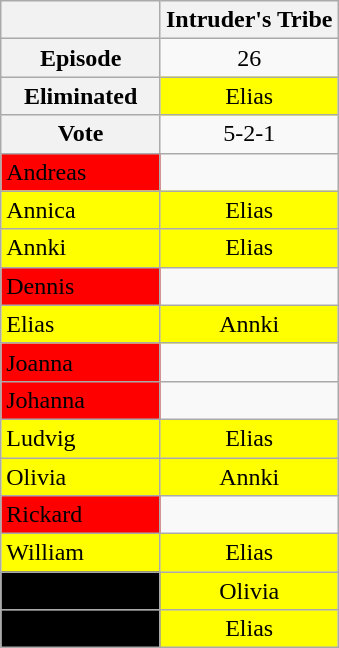<table class="wikitable" text-align:center;">
<tr>
<th colspan="1"></th>
<th colspan="1">Intruder's Tribe</th>
</tr>
<tr>
<th colspan="1" align="left">Episode</th>
<td align="center">26</td>
</tr>
<tr>
<th colspan="1" align="left">Eliminated</th>
<td align="center" bgcolor="yellow">Elias</td>
</tr>
<tr>
<th colspan="1" align="left">Vote</th>
<td align="center">5-2-1</td>
</tr>
<tr>
<td align="left" bgcolor="red">Andreas</td>
<td></td>
</tr>
<tr>
<td align="left" bgcolor="yellow">Annica</td>
<td bgcolor="yellow" align="center">Elias</td>
</tr>
<tr>
<td align="left" bgcolor="yellow">Annki</td>
<td align="center" bgcolor="yellow">Elias</td>
</tr>
<tr>
<td align="left" bgcolor="red">Dennis</td>
<td></td>
</tr>
<tr>
<td align="left" bgcolor="yellow">Elias</td>
<td bgcolor="yellow" align="center">Annki</td>
</tr>
<tr>
<td align="left" bgcolor="red">Joanna</td>
<td></td>
</tr>
<tr>
<td align="left" bgcolor="red">Johanna</td>
<td></td>
</tr>
<tr>
<td align="left" bgcolor="yellow">Ludvig</td>
<td bgcolor="yellow" align="center">Elias</td>
</tr>
<tr>
<td align="left" bgcolor="yellow">Olivia</td>
<td bgcolor="yellow" align="center">Annki</td>
</tr>
<tr>
<td align="left" bgcolor="red">Rickard</td>
<td></td>
</tr>
<tr>
<td align="left" bgcolor="yellow">William</td>
<td bgcolor="yellow" align="center">Elias</td>
</tr>
<tr>
<td align="left" bgcolor="black"><span>Blood Revenge</span></td>
<td align="center" bgcolor="yellow">Olivia</td>
</tr>
<tr>
<td align="left" bgcolor="black"><span>Opponents</span></td>
<td align="center" bgcolor="yellow">Elias</td>
</tr>
</table>
